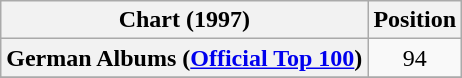<table class="wikitable plainrowheaders sortable" style="text-align:center">
<tr>
<th scope="col">Chart (1997)</th>
<th scope="col">Position</th>
</tr>
<tr>
<th scope="row">German Albums (<a href='#'>Official Top 100</a>)</th>
<td>94</td>
</tr>
<tr>
</tr>
</table>
